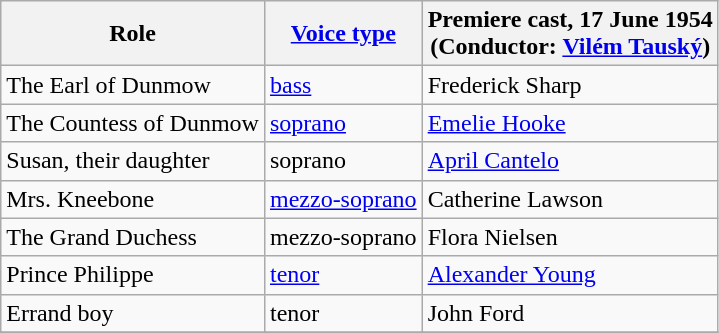<table class="wikitable">
<tr>
<th>Role</th>
<th><a href='#'>Voice type</a></th>
<th>Premiere cast, 17 June 1954<br>(Conductor: <a href='#'>Vilém Tauský</a>)</th>
</tr>
<tr>
<td>The Earl of Dunmow</td>
<td><a href='#'>bass</a></td>
<td>Frederick Sharp</td>
</tr>
<tr>
<td>The Countess of Dunmow</td>
<td><a href='#'>soprano</a></td>
<td><a href='#'>Emelie Hooke</a></td>
</tr>
<tr>
<td>Susan, their daughter</td>
<td>soprano</td>
<td><a href='#'>April Cantelo</a></td>
</tr>
<tr>
<td>Mrs. Kneebone</td>
<td><a href='#'>mezzo-soprano</a></td>
<td>Catherine Lawson</td>
</tr>
<tr>
<td>The Grand Duchess</td>
<td>mezzo-soprano</td>
<td>Flora Nielsen</td>
</tr>
<tr>
<td>Prince Philippe</td>
<td><a href='#'>tenor</a></td>
<td><a href='#'>Alexander Young</a></td>
</tr>
<tr>
<td>Errand boy</td>
<td>tenor</td>
<td>John Ford</td>
</tr>
<tr>
</tr>
</table>
